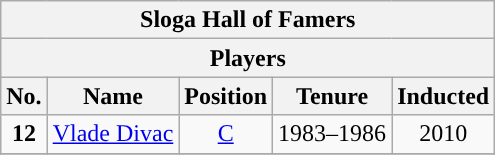<table class="wikitable" style="text-align:center">
<tr>
<th colspan="5">Sloga Hall of Famers</th>
</tr>
<tr>
<th colspan="5">Players</th>
</tr>
<tr>
<th>No.</th>
<th>Name</th>
<th>Position</th>
<th>Tenure</th>
<th>Inducted</th>
</tr>
<tr>
<td><strong>12</strong></td>
<td><a href='#'>Vlade Divac</a></td>
<td><a href='#'>C</a></td>
<td>1983–1986</td>
<td>2010</td>
</tr>
<tr>
</tr>
</table>
